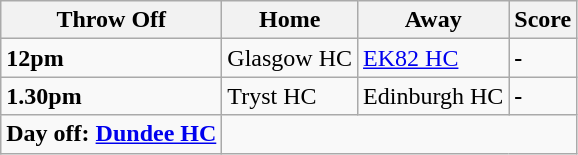<table class="wikitable">
<tr>
<th><strong>Throw Off</strong></th>
<th><strong>Home</strong></th>
<th><strong>Away</strong></th>
<th><strong>Score</strong></th>
</tr>
<tr>
<td><strong>12pm</strong></td>
<td>Glasgow HC</td>
<td><a href='#'>EK82 HC</a></td>
<td><strong>-</strong></td>
</tr>
<tr>
<td><strong>1.30pm</strong></td>
<td>Tryst HC</td>
<td>Edinburgh HC</td>
<td><strong>-</strong></td>
</tr>
<tr>
<td><strong>Day off: <a href='#'>Dundee HC</a></strong></td>
</tr>
</table>
